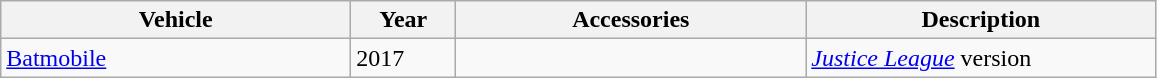<table class="wikitable">
<tr>
<th width=20%>Vehicle</th>
<th width=6%>Year</th>
<th width=20%>Accessories</th>
<th width=20%>Description</th>
</tr>
<tr>
<td><a href='#'>Batmobile</a></td>
<td>2017</td>
<td></td>
<td><em><a href='#'>Justice League</a></em> version</td>
</tr>
</table>
